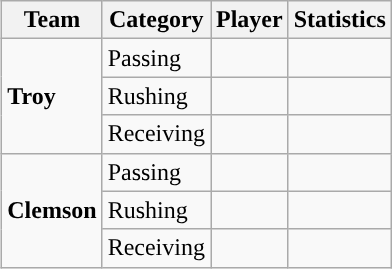<table class="wikitable" style="float: right;">
<tr>
<th>Team</th>
<th>Category</th>
<th>Player</th>
<th>Statistics</th>
</tr>
<tr>
<td rowspan=3><strong>Troy</strong></td>
<td>Passing</td>
<td></td>
<td></td>
</tr>
<tr>
<td>Rushing</td>
<td></td>
<td></td>
</tr>
<tr>
<td>Receiving</td>
<td></td>
<td></td>
</tr>
<tr>
<td rowspan=3><strong>Clemson</strong></td>
<td>Passing</td>
<td></td>
<td></td>
</tr>
<tr>
<td>Rushing</td>
<td></td>
<td></td>
</tr>
<tr>
<td>Receiving</td>
<td></td>
<td></td>
</tr>
</table>
